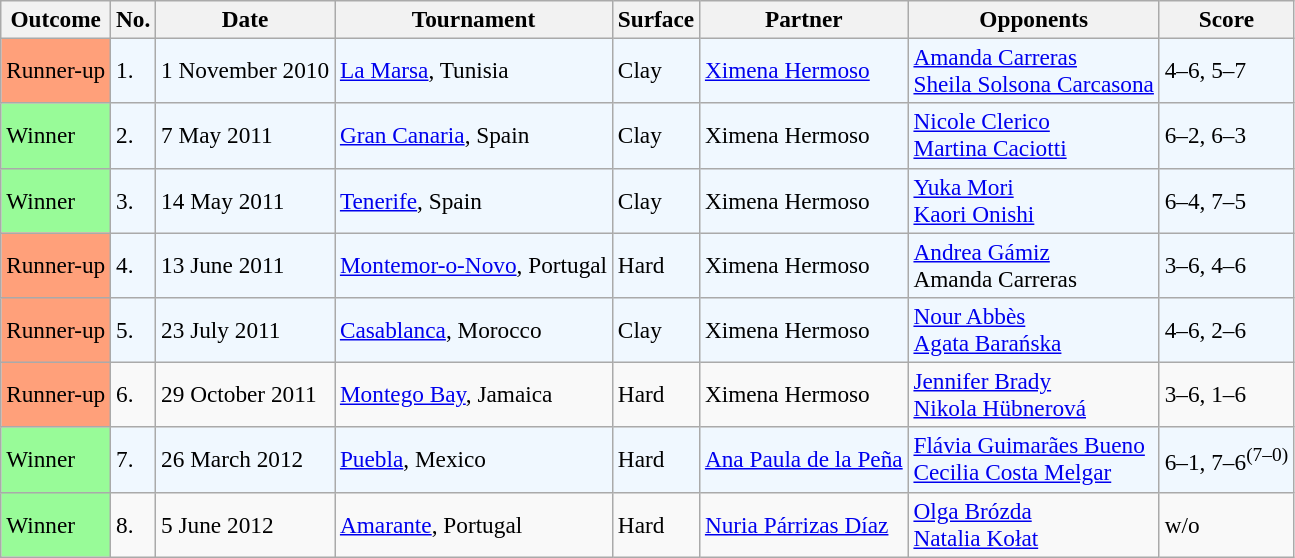<table class="sortable wikitable" style="font-size:97%;">
<tr>
<th>Outcome</th>
<th>No.</th>
<th>Date</th>
<th>Tournament</th>
<th>Surface</th>
<th>Partner</th>
<th>Opponents</th>
<th class="unsortable">Score</th>
</tr>
<tr style="background:#f0f8ff;">
<td style="background:#ffa07a;">Runner-up</td>
<td>1.</td>
<td>1 November 2010</td>
<td><a href='#'>La Marsa</a>, Tunisia</td>
<td>Clay</td>
<td> <a href='#'>Ximena Hermoso</a></td>
<td> <a href='#'>Amanda Carreras</a> <br>  <a href='#'>Sheila Solsona Carcasona</a></td>
<td>4–6, 5–7</td>
</tr>
<tr style="background:#f0f8ff;">
<td style="background:#98fb98;">Winner</td>
<td>2.</td>
<td>7 May 2011</td>
<td><a href='#'>Gran Canaria</a>, Spain</td>
<td>Clay</td>
<td> Ximena Hermoso</td>
<td> <a href='#'>Nicole Clerico</a> <br>  <a href='#'>Martina Caciotti</a></td>
<td>6–2, 6–3</td>
</tr>
<tr style="background:#f0f8ff;">
<td style="background:#98fb98;">Winner</td>
<td>3.</td>
<td>14 May 2011</td>
<td><a href='#'>Tenerife</a>, Spain</td>
<td>Clay</td>
<td> Ximena Hermoso</td>
<td> <a href='#'>Yuka Mori</a> <br>  <a href='#'>Kaori Onishi</a></td>
<td>6–4, 7–5</td>
</tr>
<tr style="background:#f0f8ff;">
<td style="background:#ffa07a;">Runner-up</td>
<td>4.</td>
<td>13 June 2011</td>
<td><a href='#'>Montemor-o-Novo</a>, Portugal</td>
<td>Hard</td>
<td> Ximena Hermoso</td>
<td> <a href='#'>Andrea Gámiz</a> <br>  Amanda Carreras</td>
<td>3–6, 4–6</td>
</tr>
<tr style="background:#f0f8ff;">
<td style="background:#ffa07a;">Runner-up</td>
<td>5.</td>
<td>23 July 2011</td>
<td><a href='#'>Casablanca</a>, Morocco</td>
<td>Clay</td>
<td> Ximena Hermoso</td>
<td> <a href='#'>Nour Abbès</a> <br>  <a href='#'>Agata Barańska</a></td>
<td>4–6, 2–6</td>
</tr>
<tr>
<td style="background:#ffa07a;">Runner-up</td>
<td>6.</td>
<td>29 October 2011</td>
<td><a href='#'>Montego Bay</a>, Jamaica</td>
<td>Hard</td>
<td> Ximena Hermoso</td>
<td> <a href='#'>Jennifer Brady</a> <br>  <a href='#'>Nikola Hübnerová</a></td>
<td>3–6, 1–6</td>
</tr>
<tr style="background:#f0f8ff;">
<td style="background:#98fb98;">Winner</td>
<td>7.</td>
<td>26 March 2012</td>
<td><a href='#'>Puebla</a>, Mexico</td>
<td>Hard</td>
<td> <a href='#'>Ana Paula de la Peña</a></td>
<td> <a href='#'>Flávia Guimarães Bueno</a> <br>  <a href='#'>Cecilia Costa Melgar</a></td>
<td>6–1, 7–6<sup>(7–0)</sup></td>
</tr>
<tr>
<td style="background:#98fb98;">Winner</td>
<td>8.</td>
<td>5 June 2012</td>
<td><a href='#'>Amarante</a>, Portugal</td>
<td>Hard</td>
<td> <a href='#'>Nuria Párrizas Díaz</a></td>
<td> <a href='#'>Olga Brózda</a> <br>  <a href='#'>Natalia Kołat</a></td>
<td>w/o</td>
</tr>
</table>
